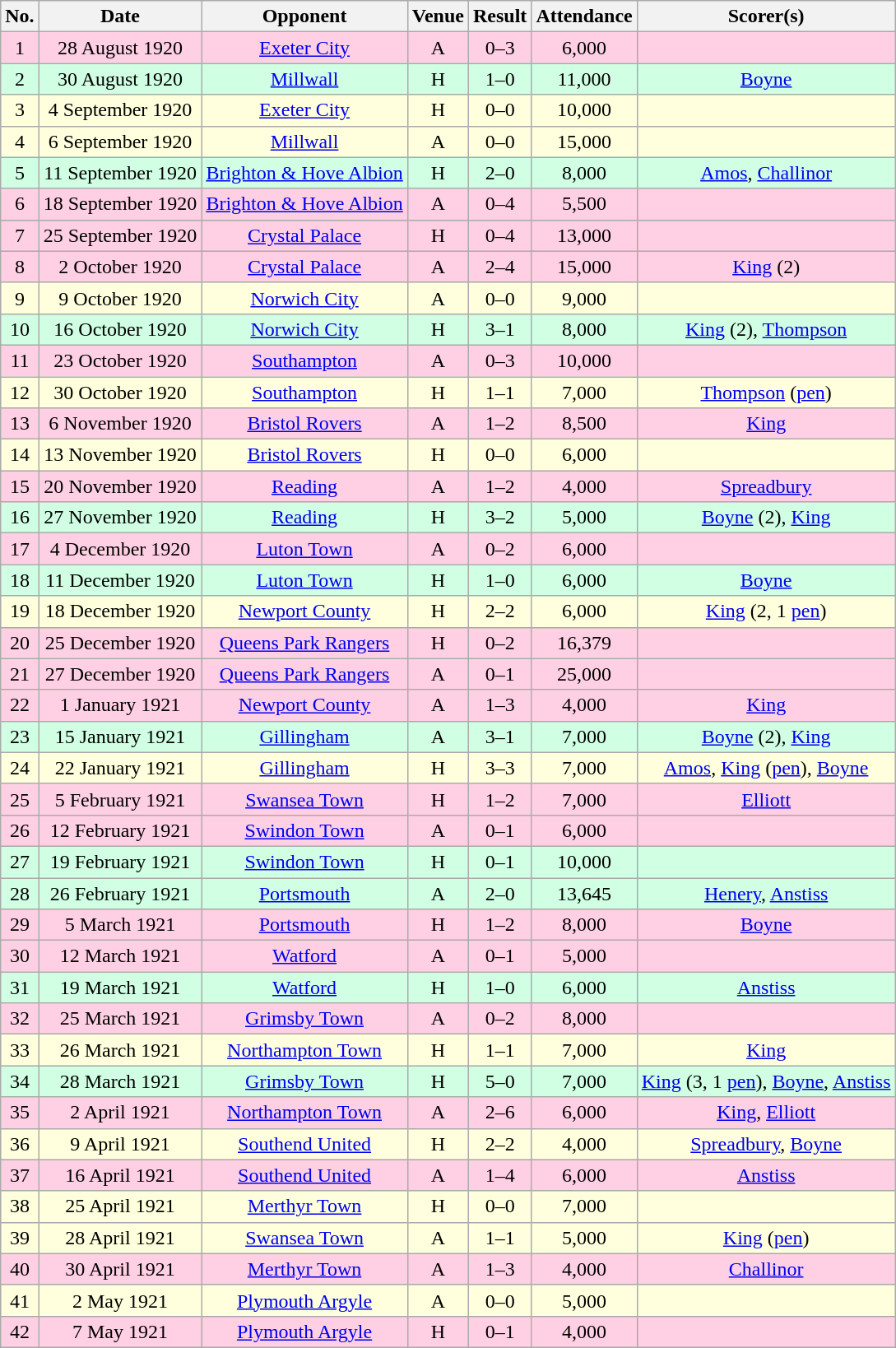<table class="wikitable sortable" style="text-align:center;">
<tr>
<th>No.</th>
<th>Date</th>
<th>Opponent</th>
<th>Venue</th>
<th>Result</th>
<th>Attendance</th>
<th>Scorer(s)</th>
</tr>
<tr style="background:#ffd0e3;">
<td>1</td>
<td>28 August 1920</td>
<td><a href='#'>Exeter City</a></td>
<td>A</td>
<td>0–3</td>
<td>6,000</td>
<td></td>
</tr>
<tr style="background:#d0ffe3;">
<td>2</td>
<td>30 August 1920</td>
<td><a href='#'>Millwall</a></td>
<td>H</td>
<td>1–0</td>
<td>11,000</td>
<td><a href='#'>Boyne</a></td>
</tr>
<tr style="background:#ffd;">
<td>3</td>
<td>4 September 1920</td>
<td><a href='#'>Exeter City</a></td>
<td>H</td>
<td>0–0</td>
<td>10,000</td>
<td></td>
</tr>
<tr style="background:#ffd;">
<td>4</td>
<td>6 September 1920</td>
<td><a href='#'>Millwall</a></td>
<td>A</td>
<td>0–0</td>
<td>15,000</td>
<td></td>
</tr>
<tr style="background:#d0ffe3;">
<td>5</td>
<td>11 September 1920</td>
<td><a href='#'>Brighton & Hove Albion</a></td>
<td>H</td>
<td>2–0</td>
<td>8,000</td>
<td><a href='#'>Amos</a>, <a href='#'>Challinor</a></td>
</tr>
<tr style="background:#ffd0e3;">
<td>6</td>
<td>18 September 1920</td>
<td><a href='#'>Brighton & Hove Albion</a></td>
<td>A</td>
<td>0–4</td>
<td>5,500</td>
<td></td>
</tr>
<tr style="background:#ffd0e3;">
<td>7</td>
<td>25 September 1920</td>
<td><a href='#'>Crystal Palace</a></td>
<td>H</td>
<td>0–4</td>
<td>13,000</td>
<td></td>
</tr>
<tr style="background:#ffd0e3;">
<td>8</td>
<td>2 October 1920</td>
<td><a href='#'>Crystal Palace</a></td>
<td>A</td>
<td>2–4</td>
<td>15,000</td>
<td><a href='#'>King</a> (2)</td>
</tr>
<tr style="background:#ffd;">
<td>9</td>
<td>9 October 1920</td>
<td><a href='#'>Norwich City</a></td>
<td>A</td>
<td>0–0</td>
<td>9,000</td>
<td></td>
</tr>
<tr style="background:#d0ffe3;">
<td>10</td>
<td>16 October 1920</td>
<td><a href='#'>Norwich City</a></td>
<td>H</td>
<td>3–1</td>
<td>8,000</td>
<td><a href='#'>King</a> (2), <a href='#'>Thompson</a></td>
</tr>
<tr style="background:#ffd0e3;">
<td>11</td>
<td>23 October 1920</td>
<td><a href='#'>Southampton</a></td>
<td>A</td>
<td>0–3</td>
<td>10,000</td>
<td></td>
</tr>
<tr style="background:#ffd;">
<td>12</td>
<td>30 October 1920</td>
<td><a href='#'>Southampton</a></td>
<td>H</td>
<td>1–1</td>
<td>7,000</td>
<td><a href='#'>Thompson</a> (<a href='#'>pen</a>)</td>
</tr>
<tr style="background:#ffd0e3;">
<td>13</td>
<td>6 November 1920</td>
<td><a href='#'>Bristol Rovers</a></td>
<td>A</td>
<td>1–2</td>
<td>8,500</td>
<td><a href='#'>King</a></td>
</tr>
<tr style="background:#ffd;">
<td>14</td>
<td>13 November 1920</td>
<td><a href='#'>Bristol Rovers</a></td>
<td>H</td>
<td>0–0</td>
<td>6,000</td>
<td></td>
</tr>
<tr style="background:#ffd0e3;">
<td>15</td>
<td>20 November 1920</td>
<td><a href='#'>Reading</a></td>
<td>A</td>
<td>1–2</td>
<td>4,000</td>
<td><a href='#'>Spreadbury</a></td>
</tr>
<tr style="background:#d0ffe3;">
<td>16</td>
<td>27 November 1920</td>
<td><a href='#'>Reading</a></td>
<td>H</td>
<td>3–2</td>
<td>5,000</td>
<td><a href='#'>Boyne</a> (2), <a href='#'>King</a></td>
</tr>
<tr style="background:#ffd0e3;">
<td>17</td>
<td>4 December 1920</td>
<td><a href='#'>Luton Town</a></td>
<td>A</td>
<td>0–2</td>
<td>6,000</td>
<td></td>
</tr>
<tr style="background:#d0ffe3;">
<td>18</td>
<td>11 December 1920</td>
<td><a href='#'>Luton Town</a></td>
<td>H</td>
<td>1–0</td>
<td>6,000</td>
<td><a href='#'>Boyne</a></td>
</tr>
<tr style="background:#ffd;">
<td>19</td>
<td>18 December 1920</td>
<td><a href='#'>Newport County</a></td>
<td>H</td>
<td>2–2</td>
<td>6,000</td>
<td><a href='#'>King</a> (2, 1 <a href='#'>pen</a>)</td>
</tr>
<tr style="background:#ffd0e3;">
<td>20</td>
<td>25 December 1920</td>
<td><a href='#'>Queens Park Rangers</a></td>
<td>H</td>
<td>0–2</td>
<td>16,379</td>
<td></td>
</tr>
<tr style="background:#ffd0e3;">
<td>21</td>
<td>27 December 1920</td>
<td><a href='#'>Queens Park Rangers</a></td>
<td>A</td>
<td>0–1</td>
<td>25,000</td>
<td></td>
</tr>
<tr style="background:#ffd0e3;">
<td>22</td>
<td>1 January 1921</td>
<td><a href='#'>Newport County</a></td>
<td>A</td>
<td>1–3</td>
<td>4,000</td>
<td><a href='#'>King</a></td>
</tr>
<tr style="background:#d0ffe3;">
<td>23</td>
<td>15 January 1921</td>
<td><a href='#'>Gillingham</a></td>
<td>A</td>
<td>3–1</td>
<td>7,000</td>
<td><a href='#'>Boyne</a> (2), <a href='#'>King</a></td>
</tr>
<tr style="background:#ffd;">
<td>24</td>
<td>22 January 1921</td>
<td><a href='#'>Gillingham</a></td>
<td>H</td>
<td>3–3</td>
<td>7,000</td>
<td><a href='#'>Amos</a>, <a href='#'>King</a> (<a href='#'>pen</a>), <a href='#'>Boyne</a></td>
</tr>
<tr style="background:#ffd0e3;">
<td>25</td>
<td>5 February 1921</td>
<td><a href='#'>Swansea Town</a></td>
<td>H</td>
<td>1–2</td>
<td>7,000</td>
<td><a href='#'>Elliott</a></td>
</tr>
<tr style="background:#ffd0e3;">
<td>26</td>
<td>12 February 1921</td>
<td><a href='#'>Swindon Town</a></td>
<td>A</td>
<td>0–1</td>
<td>6,000</td>
<td></td>
</tr>
<tr style="background:#d0ffe3;">
<td>27</td>
<td>19 February 1921</td>
<td><a href='#'>Swindon Town</a></td>
<td>H</td>
<td>0–1</td>
<td>10,000</td>
<td></td>
</tr>
<tr style="background:#d0ffe3;">
<td>28</td>
<td>26 February 1921</td>
<td><a href='#'>Portsmouth</a></td>
<td>A</td>
<td>2–0</td>
<td>13,645</td>
<td><a href='#'>Henery</a>, <a href='#'>Anstiss</a></td>
</tr>
<tr style="background:#ffd0e3;">
<td>29</td>
<td>5 March 1921</td>
<td><a href='#'>Portsmouth</a></td>
<td>H</td>
<td>1–2</td>
<td>8,000</td>
<td><a href='#'>Boyne</a></td>
</tr>
<tr style="background:#ffd0e3;">
<td>30</td>
<td>12 March 1921</td>
<td><a href='#'>Watford</a></td>
<td>A</td>
<td>0–1</td>
<td>5,000</td>
<td></td>
</tr>
<tr style="background:#d0ffe3;">
<td>31</td>
<td>19 March 1921</td>
<td><a href='#'>Watford</a></td>
<td>H</td>
<td>1–0</td>
<td>6,000</td>
<td><a href='#'>Anstiss</a></td>
</tr>
<tr style="background:#ffd0e3;">
<td>32</td>
<td>25 March 1921</td>
<td><a href='#'>Grimsby Town</a></td>
<td>A</td>
<td>0–2</td>
<td>8,000</td>
<td></td>
</tr>
<tr style="background:#ffd;">
<td>33</td>
<td>26 March 1921</td>
<td><a href='#'>Northampton Town</a></td>
<td>H</td>
<td>1–1</td>
<td>7,000</td>
<td><a href='#'>King</a></td>
</tr>
<tr style="background:#d0ffe3;">
<td>34</td>
<td>28 March 1921</td>
<td><a href='#'>Grimsby Town</a></td>
<td>H</td>
<td>5–0</td>
<td>7,000</td>
<td><a href='#'>King</a> (3, 1 <a href='#'>pen</a>), <a href='#'>Boyne</a>, <a href='#'>Anstiss</a></td>
</tr>
<tr style="background:#ffd0e3;">
<td>35</td>
<td>2 April 1921</td>
<td><a href='#'>Northampton Town</a></td>
<td>A</td>
<td>2–6</td>
<td>6,000</td>
<td><a href='#'>King</a>, <a href='#'>Elliott</a></td>
</tr>
<tr style="background:#ffd;">
<td>36</td>
<td>9 April 1921</td>
<td><a href='#'>Southend United</a></td>
<td>H</td>
<td>2–2</td>
<td>4,000</td>
<td><a href='#'>Spreadbury</a>, <a href='#'>Boyne</a></td>
</tr>
<tr style="background:#ffd0e3;">
<td>37</td>
<td>16 April 1921</td>
<td><a href='#'>Southend United</a></td>
<td>A</td>
<td>1–4</td>
<td>6,000</td>
<td><a href='#'>Anstiss</a></td>
</tr>
<tr style="background:#ffd;">
<td>38</td>
<td>25 April 1921</td>
<td><a href='#'>Merthyr Town</a></td>
<td>H</td>
<td>0–0</td>
<td>7,000</td>
<td></td>
</tr>
<tr style="background:#ffd;">
<td>39</td>
<td>28 April 1921</td>
<td><a href='#'>Swansea Town</a></td>
<td>A</td>
<td>1–1</td>
<td>5,000</td>
<td><a href='#'>King</a> (<a href='#'>pen</a>)</td>
</tr>
<tr style="background:#ffd0e3;">
<td>40</td>
<td>30 April 1921</td>
<td><a href='#'>Merthyr Town</a></td>
<td>A</td>
<td>1–3</td>
<td>4,000</td>
<td><a href='#'>Challinor</a></td>
</tr>
<tr style="background:#ffd;">
<td>41</td>
<td>2 May 1921</td>
<td><a href='#'>Plymouth Argyle</a></td>
<td>A</td>
<td>0–0</td>
<td>5,000</td>
<td></td>
</tr>
<tr style="background:#ffd0e3;">
<td>42</td>
<td>7 May 1921</td>
<td><a href='#'>Plymouth Argyle</a></td>
<td>H</td>
<td>0–1</td>
<td>4,000</td>
<td></td>
</tr>
</table>
